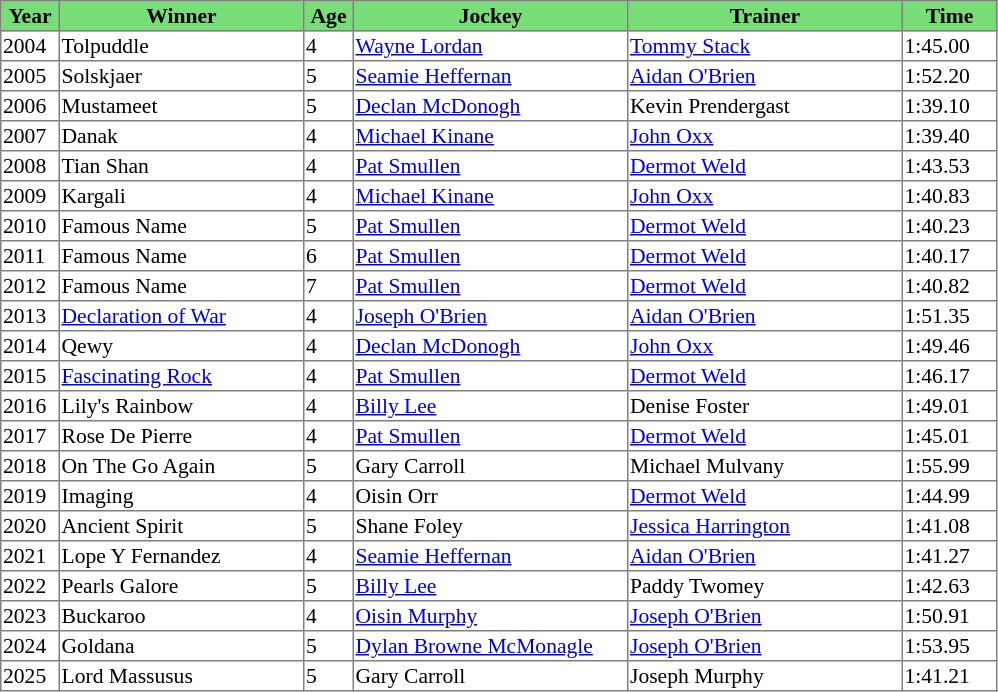<table class = "sortable" | border="1" style="border-collapse: collapse; font-size:90%">
<tr bgcolor="#77dd77" align="center">
<th style="width:36px"><strong>Year</strong></th>
<th style="width:160px"><strong>Winner</strong></th>
<th style="width:30px"><strong>Age</strong></th>
<th style="width:180px"><strong>Jockey</strong></th>
<th style="width:180px"><strong>Trainer</strong></th>
<th style="width:60px"><strong>Time</strong></th>
</tr>
<tr>
<td>2004</td>
<td>Tolpuddle</td>
<td>4</td>
<td><a href='#'>Wayne Lordan</a></td>
<td><a href='#'>Tommy Stack</a></td>
<td>1:45.00</td>
</tr>
<tr>
<td>2005</td>
<td>Solskjaer</td>
<td>5</td>
<td><a href='#'>Seamie Heffernan</a></td>
<td><a href='#'>Aidan O'Brien</a></td>
<td>1:52.20</td>
</tr>
<tr>
<td>2006</td>
<td>Mustameet</td>
<td>5</td>
<td><a href='#'>Declan McDonogh</a></td>
<td>Kevin Prendergast</td>
<td>1:39.10</td>
</tr>
<tr>
<td>2007</td>
<td>Danak</td>
<td>4</td>
<td><a href='#'>Michael Kinane</a></td>
<td><a href='#'>John Oxx</a></td>
<td>1:39.40</td>
</tr>
<tr>
<td>2008</td>
<td>Tian Shan</td>
<td>4</td>
<td><a href='#'>Pat Smullen</a></td>
<td><a href='#'>Dermot Weld</a></td>
<td>1:43.53</td>
</tr>
<tr>
<td>2009</td>
<td>Kargali</td>
<td>4</td>
<td><a href='#'>Michael Kinane</a></td>
<td><a href='#'>John Oxx</a></td>
<td>1:40.83</td>
</tr>
<tr>
<td>2010</td>
<td>Famous Name</td>
<td>5</td>
<td><a href='#'>Pat Smullen</a></td>
<td><a href='#'>Dermot Weld</a></td>
<td>1:40.23</td>
</tr>
<tr>
<td>2011</td>
<td>Famous Name</td>
<td>6</td>
<td><a href='#'>Pat Smullen</a></td>
<td><a href='#'>Dermot Weld</a></td>
<td>1:40.17</td>
</tr>
<tr>
<td>2012</td>
<td>Famous Name</td>
<td>7</td>
<td><a href='#'>Pat Smullen</a></td>
<td><a href='#'>Dermot Weld</a></td>
<td>1:40.82</td>
</tr>
<tr>
<td>2013</td>
<td><a href='#'>Declaration of War</a></td>
<td>4</td>
<td><a href='#'>Joseph O'Brien</a></td>
<td><a href='#'>Aidan O'Brien</a></td>
<td>1:51.35</td>
</tr>
<tr>
<td>2014</td>
<td>Qewy</td>
<td>4</td>
<td><a href='#'>Declan McDonogh</a></td>
<td><a href='#'>John Oxx</a></td>
<td>1:49.46</td>
</tr>
<tr>
<td>2015</td>
<td><a href='#'>Fascinating Rock</a></td>
<td>4</td>
<td><a href='#'>Pat Smullen</a></td>
<td><a href='#'>Dermot Weld</a></td>
<td>1:46.17</td>
</tr>
<tr>
<td>2016</td>
<td>Lily's Rainbow</td>
<td>4</td>
<td><a href='#'>Billy Lee</a></td>
<td>Denise Foster</td>
<td>1:49.01</td>
</tr>
<tr>
<td>2017</td>
<td>Rose De Pierre</td>
<td>4</td>
<td><a href='#'>Pat Smullen</a></td>
<td><a href='#'>Dermot Weld</a></td>
<td>1:45.01</td>
</tr>
<tr>
<td>2018</td>
<td>On The Go Again</td>
<td>5</td>
<td>Gary Carroll</td>
<td>Michael Mulvany</td>
<td>1:55.99</td>
</tr>
<tr>
<td>2019</td>
<td>Imaging</td>
<td>4</td>
<td>Oisin Orr</td>
<td><a href='#'>Dermot Weld</a></td>
<td>1:44.99</td>
</tr>
<tr>
<td>2020</td>
<td>Ancient Spirit</td>
<td>5</td>
<td>Shane Foley</td>
<td><a href='#'>Jessica Harrington</a></td>
<td>1:41.08</td>
</tr>
<tr>
<td>2021</td>
<td>Lope Y Fernandez</td>
<td>4</td>
<td><a href='#'>Seamie Heffernan</a></td>
<td><a href='#'>Aidan O'Brien</a></td>
<td>1:41.27</td>
</tr>
<tr>
<td>2022</td>
<td>Pearls Galore</td>
<td>5</td>
<td><a href='#'>Billy Lee</a></td>
<td>Paddy Twomey</td>
<td>1:42.63</td>
</tr>
<tr>
<td>2023</td>
<td>Buckaroo</td>
<td>4</td>
<td><a href='#'>Oisin Murphy</a></td>
<td><a href='#'>Joseph O'Brien</a></td>
<td>1:50.91</td>
</tr>
<tr>
<td>2024</td>
<td>Goldana</td>
<td>5</td>
<td><a href='#'>Dylan Browne McMonagle</a></td>
<td><a href='#'>Joseph O'Brien</a></td>
<td>1:53.95</td>
</tr>
<tr>
<td>2025</td>
<td>Lord Massusus</td>
<td>5</td>
<td>Gary Carroll</td>
<td>Joseph Murphy</td>
<td>1:41.21</td>
</tr>
</table>
